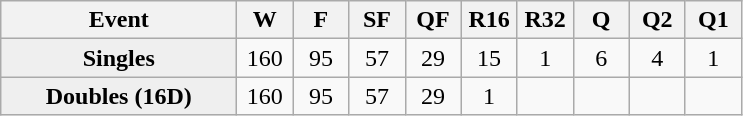<table class="wikitable" style=text-align:center;>
<tr>
<th width=150>Event</th>
<th width=30>W</th>
<th width=30>F</th>
<th width=30>SF</th>
<th width=30>QF</th>
<th width=30>R16</th>
<th width=30>R32</th>
<th width=30>Q</th>
<th width=30>Q2</th>
<th width=30>Q1</th>
</tr>
<tr>
<td style="background:#efefef"><strong>Singles</strong></td>
<td align=center>160</td>
<td>95</td>
<td>57</td>
<td>29</td>
<td>15</td>
<td>1</td>
<td>6</td>
<td>4</td>
<td>1</td>
</tr>
<tr>
<td style="background:#efefef"><strong>Doubles (16D)</strong></td>
<td align=center>160</td>
<td>95</td>
<td>57</td>
<td>29</td>
<td>1</td>
<td></td>
<td></td>
<td></td>
<td></td>
</tr>
</table>
